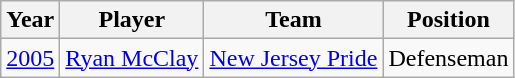<table class="wikitable">
<tr>
<th>Year</th>
<th>Player</th>
<th>Team</th>
<th>Position</th>
</tr>
<tr>
<td><a href='#'>2005</a></td>
<td><a href='#'>Ryan McClay</a></td>
<td><a href='#'>New Jersey Pride</a></td>
<td>Defenseman</td>
</tr>
</table>
